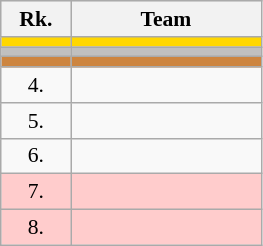<table class="wikitable" style="border:1px solid #AAAAAA;font-size:90%">
<tr bgcolor="#E4E4E4">
<th style="border-bottom:1px solid #AAAAAA" width=40>Rk.</th>
<th style="border-bottom:1px solid #AAAAAA" width=120>Team</th>
</tr>
<tr style="background:#ffd700;">
<td align=center></td>
<td></td>
</tr>
<tr style="background:#c0c0c0;">
<td align=center></td>
<td></td>
</tr>
<tr style="background:#CD853F;">
<td align=center></td>
<td></td>
</tr>
<tr>
<td align=center>4.</td>
<td></td>
</tr>
<tr>
<td align=center>5.</td>
<td></td>
</tr>
<tr>
<td align=center>6.</td>
<td></td>
</tr>
<tr style="background:#ffcccc;">
<td align=center>7.</td>
<td></td>
</tr>
<tr style="background:#ffcccc;">
<td align=center>8.</td>
<td></td>
</tr>
</table>
